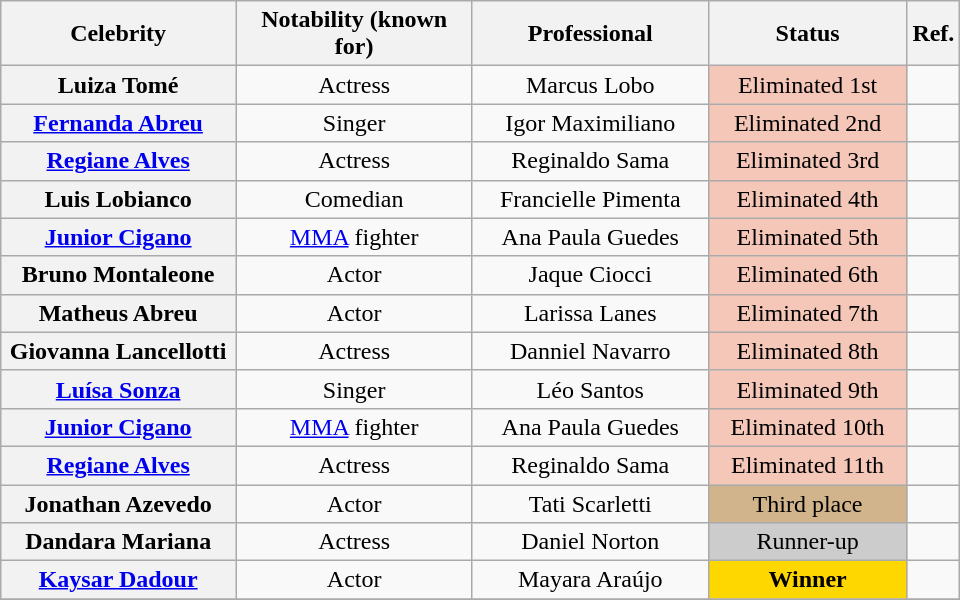<table class= "wikitable sortable" style="text-align: center; margin:1em auto; align: center">
<tr>
<th width=150>Celebrity</th>
<th width=150>Notability (known for)</th>
<th width=150>Professional</th>
<th width=125>Status</th>
<th width=015>Ref.</th>
</tr>
<tr>
<th>Luiza Tomé</th>
<td>Actress</td>
<td>Marcus Lobo</td>
<td bgcolor=F4C7B8>Eliminated 1st<br></td>
<td><br></td>
</tr>
<tr>
<th><a href='#'>Fernanda Abreu</a></th>
<td>Singer</td>
<td>Igor Maximiliano</td>
<td bgcolor=F4C7B8>Eliminated 2nd<br></td>
<td><br></td>
</tr>
<tr>
<th><a href='#'>Regiane Alves</a> <br> </th>
<td>Actress</td>
<td>Reginaldo Sama</td>
<td bgcolor=F4C7B8>Eliminated 3rd<br></td>
<td><br></td>
</tr>
<tr>
<th>Luis Lobianco</th>
<td>Comedian</td>
<td>Francielle Pimenta</td>
<td bgcolor=F4C7B8>Eliminated 4th<br></td>
<td><br></td>
</tr>
<tr>
<th><a href='#'>Junior Cigano</a><br></th>
<td><a href='#'>MMA</a> fighter</td>
<td>Ana Paula Guedes</td>
<td bgcolor=F4C7B8>Eliminated 5th <br> </td>
<td><br></td>
</tr>
<tr>
<th>Bruno Montaleone</th>
<td>Actor</td>
<td>Jaque Ciocci</td>
<td bgcolor=F4C7B8>Eliminated 6th <br> </td>
<td><br></td>
</tr>
<tr>
<th>Matheus Abreu</th>
<td>Actor</td>
<td>Larissa Lanes</td>
<td bgcolor=F4C7B8>Eliminated 7th<br></td>
<td></td>
</tr>
<tr>
<th>Giovanna Lancellotti</th>
<td>Actress</td>
<td>Danniel Navarro</td>
<td bgcolor=F4C7B8>Eliminated 8th<br></td>
<td></td>
</tr>
<tr>
<th><a href='#'>Luísa Sonza</a></th>
<td>Singer</td>
<td>Léo Santos</td>
<td bgcolor=F4C7B8>Eliminated 9th<br></td>
<td></td>
</tr>
<tr>
<th><a href='#'>Junior Cigano</a></th>
<td><a href='#'>MMA</a> fighter</td>
<td>Ana Paula Guedes</td>
<td bgcolor=F4C7B8>Eliminated 10th<br></td>
<td></td>
</tr>
<tr>
<th><a href='#'>Regiane Alves</a></th>
<td>Actress</td>
<td>Reginaldo Sama</td>
<td bgcolor=F4C7B8>Eliminated 11th<br></td>
<td></td>
</tr>
<tr>
<th>Jonathan Azevedo</th>
<td>Actor</td>
<td>Tati Scarletti</td>
<td bgcolor=D2B48C>Third place<br></td>
<td></td>
</tr>
<tr>
<th>Dandara Mariana</th>
<td>Actress</td>
<td>Daniel Norton</td>
<td bgcolor=CCCCCC>Runner-up <br> </td>
<td></td>
</tr>
<tr>
<th><a href='#'>Kaysar Dadour</a></th>
<td>Actor</td>
<td>Mayara Araújo</td>
<td bgcolor=FFD700><strong>Winner</strong><br></td>
<td></td>
</tr>
<tr>
</tr>
</table>
